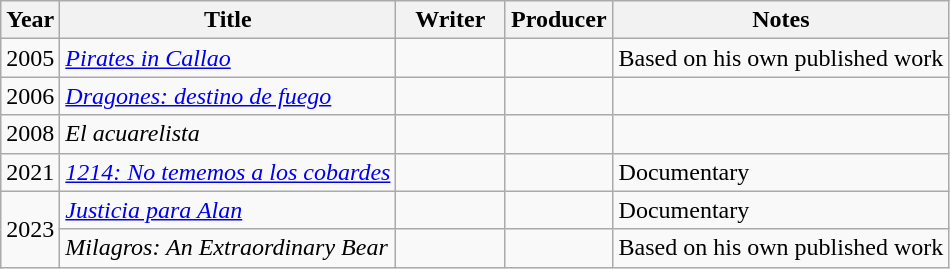<table class="wikitable sortable plainrowheaders">
<tr>
<th>Year</th>
<th>Title</th>
<th width=65>Writer</th>
<th width=65>Producer</th>
<th>Notes</th>
</tr>
<tr>
<td>2005</td>
<td><em><a href='#'>Pirates in Callao</a></em></td>
<td></td>
<td></td>
<td>Based on his own published work</td>
</tr>
<tr>
<td>2006</td>
<td><em><a href='#'>Dragones: destino de fuego</a></em></td>
<td></td>
<td></td>
<td></td>
</tr>
<tr>
<td>2008</td>
<td><em>El acuarelista</em></td>
<td></td>
<td></td>
<td></td>
</tr>
<tr>
<td>2021</td>
<td><em><a href='#'>1214: No tememos a los cobardes</a></em></td>
<td></td>
<td></td>
<td>Documentary</td>
</tr>
<tr>
<td rowspan="2">2023</td>
<td><em><a href='#'>Justicia para Alan</a></em></td>
<td></td>
<td></td>
<td>Documentary</td>
</tr>
<tr>
<td><em>Milagros: An Extraordinary Bear</em></td>
<td></td>
<td></td>
<td>Based on his own published work</td>
</tr>
</table>
